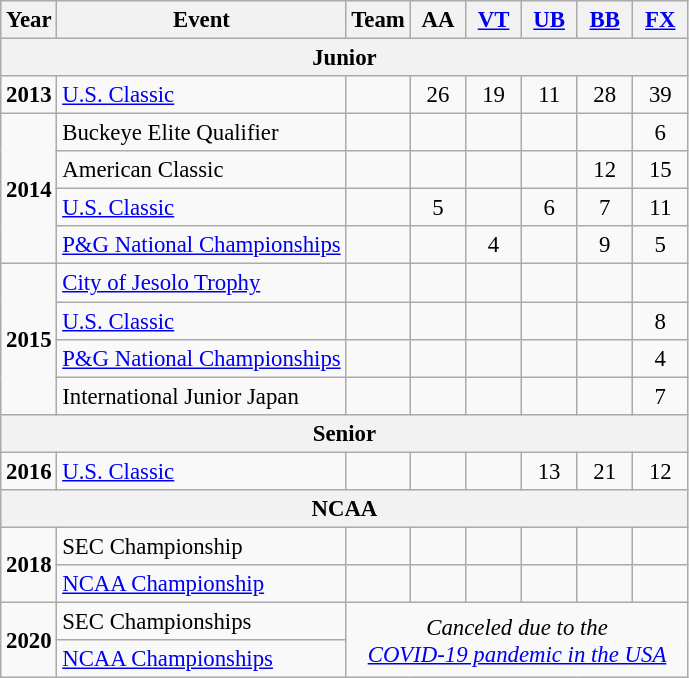<table class="wikitable" style="text-align:center; font-size:95%;">
<tr>
<th align=center>Year</th>
<th align=center>Event</th>
<th style="width:30px;">Team</th>
<th style="width:30px;">AA</th>
<th style="width:30px;"><a href='#'>VT</a></th>
<th style="width:30px;"><a href='#'>UB</a></th>
<th style="width:30px;"><a href='#'>BB</a></th>
<th style="width:30px;"><a href='#'>FX</a></th>
</tr>
<tr>
<th colspan="8">Junior</th>
</tr>
<tr>
<td rowspan="1"><strong>2013</strong></td>
<td align=left><a href='#'>U.S. Classic</a></td>
<td></td>
<td>26</td>
<td>19</td>
<td>11</td>
<td>28</td>
<td>39</td>
</tr>
<tr>
<td rowspan="4"><strong>2014</strong></td>
<td align=left>Buckeye Elite Qualifier</td>
<td></td>
<td></td>
<td></td>
<td></td>
<td></td>
<td>6</td>
</tr>
<tr>
<td align=left>American Classic</td>
<td></td>
<td></td>
<td></td>
<td></td>
<td>12</td>
<td>15</td>
</tr>
<tr>
<td align=left><a href='#'>U.S. Classic</a></td>
<td></td>
<td>5</td>
<td></td>
<td>6</td>
<td>7</td>
<td>11</td>
</tr>
<tr>
<td align=left><a href='#'>P&G National Championships</a></td>
<td></td>
<td></td>
<td>4</td>
<td></td>
<td>9</td>
<td>5</td>
</tr>
<tr>
<td rowspan="4"><strong>2015</strong></td>
<td align=left><a href='#'>City of Jesolo Trophy</a></td>
<td></td>
<td></td>
<td></td>
<td></td>
<td></td>
<td></td>
</tr>
<tr>
<td align=left><a href='#'>U.S. Classic</a></td>
<td></td>
<td></td>
<td></td>
<td></td>
<td></td>
<td>8</td>
</tr>
<tr>
<td align=left><a href='#'>P&G National Championships</a></td>
<td></td>
<td></td>
<td></td>
<td></td>
<td></td>
<td>4</td>
</tr>
<tr>
<td align=left>International Junior Japan</td>
<td></td>
<td></td>
<td></td>
<td></td>
<td></td>
<td>7</td>
</tr>
<tr>
<th colspan="8">Senior</th>
</tr>
<tr>
<td rowspan="1"><strong>2016</strong></td>
<td align=left><a href='#'>U.S. Classic</a></td>
<td></td>
<td></td>
<td></td>
<td>13</td>
<td>21</td>
<td>12</td>
</tr>
<tr>
<th colspan="8">NCAA</th>
</tr>
<tr>
<td rowspan="2"><strong>2018</strong></td>
<td align=left>SEC Championship</td>
<td></td>
<td></td>
<td></td>
<td></td>
<td></td>
<td></td>
</tr>
<tr>
<td align=left><a href='#'>NCAA Championship</a></td>
<td></td>
<td></td>
<td></td>
<td></td>
<td></td>
<td></td>
</tr>
<tr>
<td rowspan="2"><strong>2020</strong></td>
<td align=left>SEC Championships</td>
<td rowspan="2" colspan="6"><em>Canceled due to the<br><a href='#'>COVID-19 pandemic in the USA</a></em> </td>
</tr>
<tr>
<td align=left><a href='#'>NCAA Championships</a></td>
</tr>
</table>
